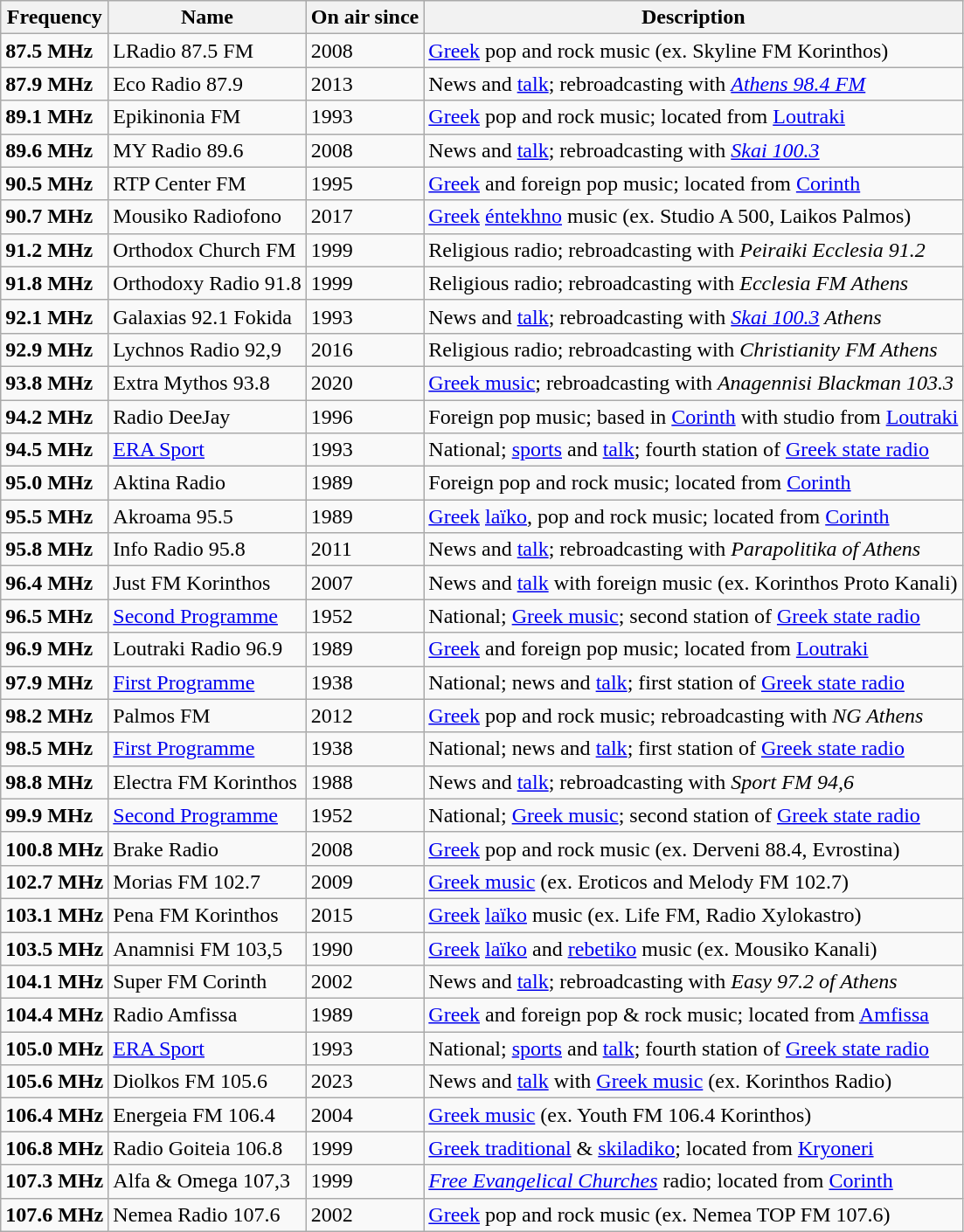<table class="wikitable">
<tr>
<th>Frequency</th>
<th>Name</th>
<th>On air since</th>
<th>Description</th>
</tr>
<tr>
<td><strong>87.5 MHz</strong></td>
<td>LRadio 87.5 FM</td>
<td>2008</td>
<td><a href='#'>Greek</a> pop and rock music (ex. Skyline FM Korinthos)</td>
</tr>
<tr>
<td><strong>87.9 MHz</strong></td>
<td>Eco Radio 87.9</td>
<td>2013</td>
<td>News and <a href='#'>talk</a>; rebroadcasting with <em><a href='#'>Athens 98.4 FM</a></em></td>
</tr>
<tr>
<td><strong>89.1 MHz</strong></td>
<td>Epikinonia FM</td>
<td>1993</td>
<td><a href='#'>Greek</a> pop and rock music; located from <a href='#'>Loutraki</a></td>
</tr>
<tr>
<td><strong>89.6 MHz</strong></td>
<td>MY Radio 89.6</td>
<td>2008</td>
<td>News and <a href='#'>talk</a>; rebroadcasting with <em><a href='#'>Skai 100.3</a></em></td>
</tr>
<tr>
<td><strong>90.5 MHz</strong></td>
<td>RTP Center FM</td>
<td>1995</td>
<td><a href='#'>Greek</a> and foreign pop music; located from <a href='#'>Corinth</a></td>
</tr>
<tr>
<td><strong>90.7 MHz</strong></td>
<td>Mousiko Radiofono</td>
<td>2017</td>
<td><a href='#'>Greek</a> <a href='#'>éntekhno</a> music (ex. Studio A 500, Laikos Palmos)</td>
</tr>
<tr>
<td><strong>91.2 MHz</strong></td>
<td>Orthodox Church FM</td>
<td>1999</td>
<td>Religious radio; rebroadcasting with <em>Peiraiki Ecclesia 91.2</em></td>
</tr>
<tr>
<td><strong>91.8 MHz</strong></td>
<td>Orthodoxy Radio 91.8</td>
<td>1999</td>
<td>Religious radio; rebroadcasting with <em>Ecclesia FM Athens</em></td>
</tr>
<tr>
<td><strong>92.1 MHz</strong></td>
<td>Galaxias 92.1 Fokida</td>
<td>1993</td>
<td>News and <a href='#'>talk</a>; rebroadcasting with <em><a href='#'>Skai 100.3</a> Athens</em></td>
</tr>
<tr>
<td><strong>92.9 MHz</strong></td>
<td>Lychnos Radio 92,9</td>
<td>2016</td>
<td>Religious radio; rebroadcasting with <em>Christianity FM Athens</em></td>
</tr>
<tr>
<td><strong>93.8 MHz</strong></td>
<td>Extra Mythos 93.8</td>
<td>2020</td>
<td><a href='#'>Greek music</a>; rebroadcasting with <em>Anagennisi Blackman 103.3</em></td>
</tr>
<tr>
<td><strong>94.2 MHz</strong></td>
<td>Radio DeeJay</td>
<td>1996</td>
<td>Foreign pop music; based in <a href='#'>Corinth</a> with studio from <a href='#'>Loutraki</a></td>
</tr>
<tr>
<td><strong>94.5 MHz</strong></td>
<td><a href='#'>ERA Sport</a></td>
<td>1993</td>
<td>National; <a href='#'>sports</a> and <a href='#'>talk</a>; fourth station of <a href='#'>Greek state radio</a></td>
</tr>
<tr>
<td><strong>95.0 MHz</strong></td>
<td>Aktina Radio</td>
<td>1989</td>
<td>Foreign pop and rock music; located from <a href='#'>Corinth</a></td>
</tr>
<tr>
<td><strong>95.5 MHz</strong></td>
<td>Akroama 95.5</td>
<td>1989</td>
<td><a href='#'>Greek</a> <a href='#'>laïko</a>, pop and rock music; located from <a href='#'>Corinth</a></td>
</tr>
<tr>
<td><strong>95.8 MHz</strong></td>
<td>Info Radio 95.8</td>
<td>2011</td>
<td>News and <a href='#'>talk</a>; rebroadcasting with <em>Parapolitika of Athens</em></td>
</tr>
<tr>
<td><strong>96.4 MHz</strong></td>
<td>Just FM Korinthos</td>
<td>2007</td>
<td>News and <a href='#'>talk</a> with foreign music (ex. Korinthos Proto Kanali)</td>
</tr>
<tr>
<td><strong>96.5 MHz</strong></td>
<td><a href='#'>Second Programme</a></td>
<td>1952</td>
<td>National; <a href='#'>Greek music</a>; second station of <a href='#'>Greek state radio</a></td>
</tr>
<tr>
<td><strong>96.9 MHz</strong></td>
<td>Loutraki Radio 96.9</td>
<td>1989</td>
<td><a href='#'>Greek</a> and foreign pop music; located from <a href='#'>Loutraki</a></td>
</tr>
<tr>
<td><strong>97.9 MHz</strong></td>
<td><a href='#'>First Programme</a></td>
<td>1938</td>
<td>National; news and <a href='#'>talk</a>; first station of <a href='#'>Greek state radio</a></td>
</tr>
<tr>
<td><strong>98.2 MHz</strong></td>
<td>Palmos FM</td>
<td>2012</td>
<td><a href='#'>Greek</a> pop and rock music; rebroadcasting with <em>NG Athens</em></td>
</tr>
<tr>
<td><strong>98.5 MHz</strong></td>
<td><a href='#'>First Programme</a></td>
<td>1938</td>
<td>National; news and <a href='#'>talk</a>; first station of <a href='#'>Greek state radio</a></td>
</tr>
<tr>
<td><strong>98.8 MHz</strong></td>
<td>Electra FM Korinthos</td>
<td>1988</td>
<td>News and <a href='#'>talk</a>; rebroadcasting with <em>Sport FM 94,6</em></td>
</tr>
<tr>
<td><strong>99.9 MHz</strong></td>
<td><a href='#'>Second Programme</a></td>
<td>1952</td>
<td>National; <a href='#'>Greek music</a>; second station of <a href='#'>Greek state radio</a></td>
</tr>
<tr>
<td><strong>100.8 MHz</strong></td>
<td>Brake Radio</td>
<td>2008</td>
<td><a href='#'>Greek</a> pop and rock music (ex. Derveni 88.4, Evrostina)</td>
</tr>
<tr>
<td><strong>102.7 MHz</strong></td>
<td>Morias FM 102.7</td>
<td>2009</td>
<td><a href='#'>Greek music</a> (ex. Eroticos and Melody FM 102.7)</td>
</tr>
<tr>
<td><strong>103.1 MHz</strong></td>
<td>Pena FM Korinthos</td>
<td>2015</td>
<td><a href='#'>Greek</a> <a href='#'>laïko</a> music (ex. Life FM, Radio Xylokastro)</td>
</tr>
<tr>
<td><strong>103.5 MHz</strong></td>
<td>Anamnisi FM 103,5</td>
<td>1990</td>
<td><a href='#'>Greek</a> <a href='#'>laïko</a> and <a href='#'>rebetiko</a> music (ex. Mousiko Kanali)</td>
</tr>
<tr>
<td><strong>104.1 MHz</strong></td>
<td>Super FM Corinth</td>
<td>2002</td>
<td>News and <a href='#'>talk</a>; rebroadcasting with <em>Easy 97.2 of Athens</em></td>
</tr>
<tr>
<td><strong>104.4 MHz</strong></td>
<td>Radio Amfissa</td>
<td>1989</td>
<td><a href='#'>Greek</a> and foreign pop & rock music; located from <a href='#'>Amfissa</a></td>
</tr>
<tr>
<td><strong>105.0 MHz</strong></td>
<td><a href='#'>ERA Sport</a></td>
<td>1993</td>
<td>National; <a href='#'>sports</a> and <a href='#'>talk</a>; fourth station of <a href='#'>Greek state radio</a></td>
</tr>
<tr>
<td><strong>105.6 MHz</strong></td>
<td>Diolkos FM 105.6</td>
<td>2023</td>
<td>News and <a href='#'>talk</a> with <a href='#'>Greek music</a> (ex. Korinthos Radio)</td>
</tr>
<tr>
<td><strong>106.4 MHz</strong></td>
<td>Energeia FM 106.4</td>
<td>2004</td>
<td><a href='#'>Greek music</a> (ex. Youth FM 106.4 Korinthos)</td>
</tr>
<tr>
<td><strong>106.8 MHz</strong></td>
<td>Radio Goiteia 106.8</td>
<td>1999</td>
<td><a href='#'>Greek traditional</a> & <a href='#'>skiladiko</a>; located from <a href='#'>Kryoneri</a></td>
</tr>
<tr>
<td><strong>107.3 MHz</strong></td>
<td>Alfa & Omega 107,3</td>
<td>1999</td>
<td><em><a href='#'>Free Evangelical Churches</a></em> radio; located from <a href='#'>Corinth</a></td>
</tr>
<tr>
<td><strong>107.6 MHz</strong></td>
<td>Nemea Radio 107.6</td>
<td>2002</td>
<td><a href='#'>Greek</a> pop and rock music (ex. Nemea TOP FM 107.6)</td>
</tr>
</table>
